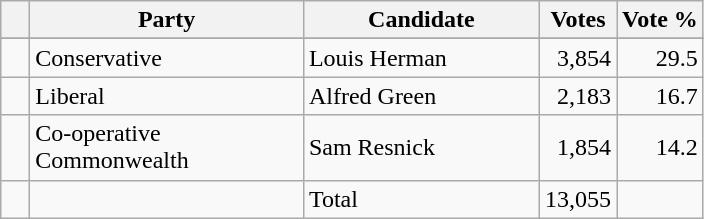<table class="wikitable">
<tr>
<th></th>
<th scope="col" width="175">Party</th>
<th scope="col" width="150">Candidate</th>
<th>Votes</th>
<th>Vote %</th>
</tr>
<tr>
</tr>
<tr>
<td>   </td>
<td>Conservative</td>
<td>Louis Herman</td>
<td align=right>3,854</td>
<td align=right>29.5</td>
</tr>
<tr>
<td>   </td>
<td>Liberal</td>
<td>Alfred Green</td>
<td align=right>2,183</td>
<td align=right>16.7</td>
</tr>
<tr>
<td>   </td>
<td>Co-operative Commonwealth</td>
<td>Sam Resnick</td>
<td align=right>1,854</td>
<td align=right>14.2</td>
</tr>
<tr>
<td></td>
<td></td>
<td>Total</td>
<td align=right>13,055</td>
<td></td>
</tr>
</table>
